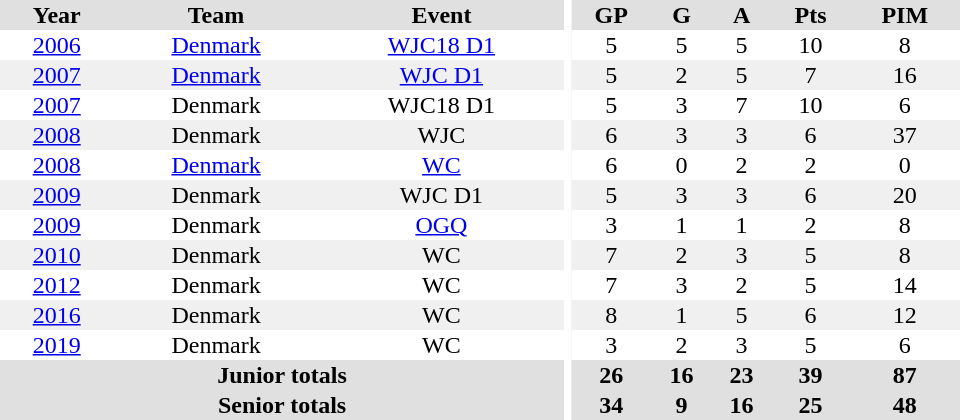<table border="0" cellpadding="1" cellspacing="0" ID="Table3" style="text-align:center; width:40em;">
<tr bgcolor="#e0e0e0">
<th>Year</th>
<th>Team</th>
<th>Event</th>
<th rowspan="99" bgcolor="#ffffff"></th>
<th>GP</th>
<th>G</th>
<th>A</th>
<th>Pts</th>
<th>PIM</th>
</tr>
<tr>
<td><a href='#'>2006</a></td>
<td><a href='#'>Denmark</a></td>
<td><a href='#'>WJC18 D1</a></td>
<td>5</td>
<td>5</td>
<td>5</td>
<td>10</td>
<td>8</td>
</tr>
<tr bgcolor="#f0f0f0">
<td><a href='#'>2007</a></td>
<td><a href='#'>Denmark</a></td>
<td><a href='#'>WJC D1</a></td>
<td>5</td>
<td>2</td>
<td>5</td>
<td>7</td>
<td>16</td>
</tr>
<tr>
<td><a href='#'>2007</a></td>
<td>Denmark</td>
<td>WJC18 D1</td>
<td>5</td>
<td>3</td>
<td>7</td>
<td>10</td>
<td>6</td>
</tr>
<tr bgcolor="#f0f0f0">
<td><a href='#'>2008</a></td>
<td>Denmark</td>
<td>WJC</td>
<td>6</td>
<td>3</td>
<td>3</td>
<td>6</td>
<td>37</td>
</tr>
<tr>
<td><a href='#'>2008</a></td>
<td><a href='#'>Denmark</a></td>
<td><a href='#'>WC</a></td>
<td>6</td>
<td>0</td>
<td>2</td>
<td>2</td>
<td>0</td>
</tr>
<tr bgcolor="#f0f0f0">
<td><a href='#'>2009</a></td>
<td>Denmark</td>
<td>WJC D1</td>
<td>5</td>
<td>3</td>
<td>3</td>
<td>6</td>
<td>20</td>
</tr>
<tr>
<td><a href='#'>2009</a></td>
<td>Denmark</td>
<td><a href='#'>OGQ</a></td>
<td>3</td>
<td>1</td>
<td>1</td>
<td>2</td>
<td>8</td>
</tr>
<tr bgcolor="#f0f0f0">
<td><a href='#'>2010</a></td>
<td>Denmark</td>
<td>WC</td>
<td>7</td>
<td>2</td>
<td>3</td>
<td>5</td>
<td>8</td>
</tr>
<tr>
<td><a href='#'>2012</a></td>
<td>Denmark</td>
<td>WC</td>
<td>7</td>
<td>3</td>
<td>2</td>
<td>5</td>
<td>14</td>
</tr>
<tr bgcolor="#f0f0f0">
<td><a href='#'>2016</a></td>
<td>Denmark</td>
<td>WC</td>
<td>8</td>
<td>1</td>
<td>5</td>
<td>6</td>
<td>12</td>
</tr>
<tr>
<td><a href='#'>2019</a></td>
<td>Denmark</td>
<td>WC</td>
<td>3</td>
<td>2</td>
<td>3</td>
<td>5</td>
<td>6</td>
</tr>
<tr bgcolor="#e0e0e0">
<th colspan="3">Junior totals</th>
<th>26</th>
<th>16</th>
<th>23</th>
<th>39</th>
<th>87</th>
</tr>
<tr bgcolor="#e0e0e0">
<th colspan="3">Senior totals</th>
<th>34</th>
<th>9</th>
<th>16</th>
<th>25</th>
<th>48</th>
</tr>
</table>
